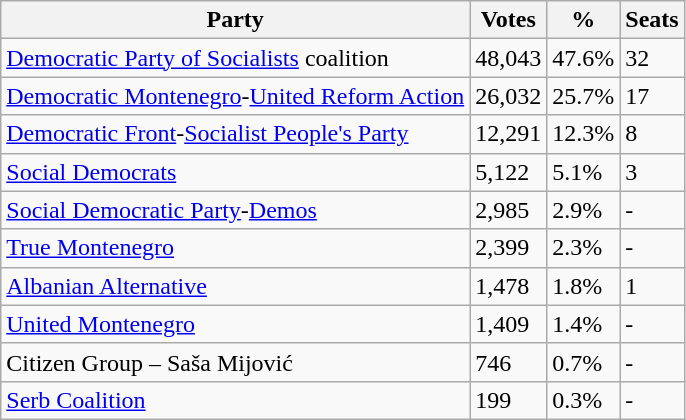<table class="wikitable">
<tr>
<th>Party</th>
<th>Votes</th>
<th>%</th>
<th>Seats</th>
</tr>
<tr>
<td><a href='#'>Democratic Party of Socialists</a> coalition</td>
<td>48,043</td>
<td>47.6%</td>
<td>32</td>
</tr>
<tr>
<td><a href='#'>Democratic Montenegro</a>-<a href='#'>United Reform Action</a></td>
<td>26,032</td>
<td>25.7%</td>
<td>17</td>
</tr>
<tr>
<td><a href='#'>Democratic Front</a>-<a href='#'>Socialist People's Party</a></td>
<td>12,291</td>
<td>12.3%</td>
<td>8</td>
</tr>
<tr>
<td><a href='#'>Social Democrats</a></td>
<td>5,122</td>
<td>5.1%</td>
<td>3</td>
</tr>
<tr>
<td><a href='#'>Social Democratic Party</a>-<a href='#'>Demos</a></td>
<td>2,985</td>
<td>2.9%</td>
<td>-</td>
</tr>
<tr>
<td><a href='#'>True Montenegro</a></td>
<td>2,399</td>
<td>2.3%</td>
<td>-</td>
</tr>
<tr>
<td><a href='#'>Albanian Alternative</a></td>
<td>1,478</td>
<td>1.8%</td>
<td>1</td>
</tr>
<tr>
<td><a href='#'>United Montenegro</a></td>
<td>1,409</td>
<td>1.4%</td>
<td>-</td>
</tr>
<tr>
<td>Citizen Group – Saša Mijović</td>
<td>746</td>
<td>0.7%</td>
<td>-</td>
</tr>
<tr>
<td><a href='#'>Serb Coalition</a></td>
<td>199</td>
<td>0.3%</td>
<td>-</td>
</tr>
</table>
